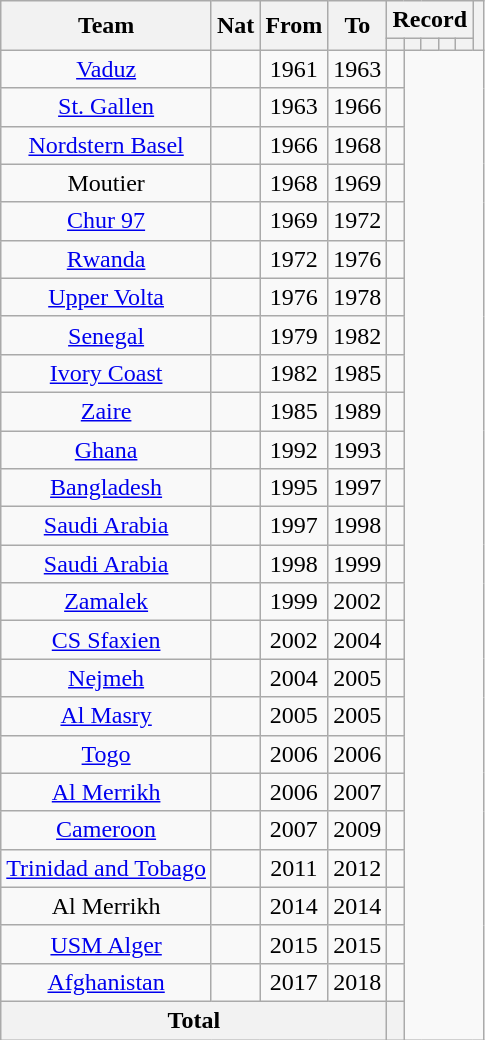<table class="wikitable" style="text-align:center">
<tr>
<th rowspan="2">Team</th>
<th rowspan="2">Nat</th>
<th rowspan="2">From</th>
<th rowspan="2">To</th>
<th colspan="5">Record</th>
<th rowspan="2"></th>
</tr>
<tr>
<th></th>
<th></th>
<th></th>
<th></th>
<th></th>
</tr>
<tr>
<td><a href='#'>Vaduz</a></td>
<td></td>
<td>1961</td>
<td>1963<br></td>
<td></td>
</tr>
<tr>
<td><a href='#'>St. Gallen</a></td>
<td></td>
<td>1963</td>
<td>1966<br></td>
<td></td>
</tr>
<tr>
<td><a href='#'>Nordstern Basel</a></td>
<td></td>
<td>1966</td>
<td>1968<br></td>
<td></td>
</tr>
<tr>
<td>Moutier</td>
<td></td>
<td>1968</td>
<td>1969<br></td>
<td></td>
</tr>
<tr>
<td><a href='#'>Chur 97</a></td>
<td></td>
<td>1969</td>
<td>1972<br></td>
<td></td>
</tr>
<tr>
<td><a href='#'>Rwanda</a></td>
<td></td>
<td>1972</td>
<td>1976<br></td>
<td></td>
</tr>
<tr>
<td><a href='#'>Upper Volta</a></td>
<td></td>
<td>1976</td>
<td>1978<br></td>
<td></td>
</tr>
<tr>
<td><a href='#'>Senegal</a></td>
<td></td>
<td>1979</td>
<td>1982<br></td>
<td></td>
</tr>
<tr>
<td><a href='#'>Ivory Coast</a></td>
<td></td>
<td>1982</td>
<td>1985<br></td>
<td></td>
</tr>
<tr>
<td><a href='#'>Zaire</a></td>
<td></td>
<td>1985</td>
<td>1989<br></td>
<td></td>
</tr>
<tr>
<td><a href='#'>Ghana</a></td>
<td></td>
<td>1992</td>
<td>1993<br></td>
<td></td>
</tr>
<tr>
<td><a href='#'>Bangladesh</a></td>
<td></td>
<td>1995</td>
<td>1997<br></td>
<td></td>
</tr>
<tr>
<td><a href='#'>Saudi Arabia</a></td>
<td></td>
<td>1997</td>
<td>1998<br></td>
<td></td>
</tr>
<tr>
<td><a href='#'>Saudi Arabia</a></td>
<td></td>
<td>1998</td>
<td>1999<br></td>
<td></td>
</tr>
<tr>
<td><a href='#'>Zamalek</a></td>
<td></td>
<td>1999</td>
<td>2002<br></td>
<td></td>
</tr>
<tr>
<td><a href='#'>CS Sfaxien</a></td>
<td></td>
<td>2002</td>
<td>2004<br></td>
<td></td>
</tr>
<tr>
<td><a href='#'>Nejmeh</a></td>
<td></td>
<td>2004</td>
<td>2005<br></td>
<td></td>
</tr>
<tr>
<td><a href='#'>Al Masry</a></td>
<td></td>
<td>2005</td>
<td>2005<br></td>
<td></td>
</tr>
<tr>
<td><a href='#'>Togo</a></td>
<td></td>
<td>2006</td>
<td>2006<br></td>
<td></td>
</tr>
<tr>
<td><a href='#'>Al Merrikh</a></td>
<td></td>
<td>2006</td>
<td>2007<br></td>
<td></td>
</tr>
<tr>
<td><a href='#'>Cameroon</a></td>
<td></td>
<td>2007</td>
<td>2009<br></td>
<td></td>
</tr>
<tr>
<td><a href='#'>Trinidad and Tobago</a></td>
<td></td>
<td>2011</td>
<td>2012<br></td>
<td></td>
</tr>
<tr>
<td>Al Merrikh</td>
<td></td>
<td>2014</td>
<td>2014<br></td>
<td></td>
</tr>
<tr>
<td><a href='#'>USM Alger</a></td>
<td></td>
<td>2015</td>
<td>2015<br></td>
<td></td>
</tr>
<tr>
<td><a href='#'>Afghanistan</a></td>
<td></td>
<td>2017</td>
<td>2018<br></td>
<td></td>
</tr>
<tr>
<th colspan="4">Total<br></th>
<th></th>
</tr>
</table>
